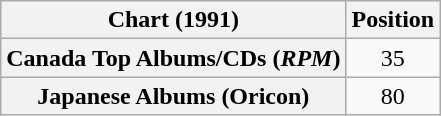<table class="wikitable sortable plainrowheaders" style="text-align:center">
<tr>
<th scope="col">Chart (1991)</th>
<th scope="col">Position</th>
</tr>
<tr>
<th scope="row">Canada Top Albums/CDs (<em>RPM</em>)</th>
<td>35</td>
</tr>
<tr>
<th scope="row">Japanese Albums (Oricon)</th>
<td>80</td>
</tr>
</table>
